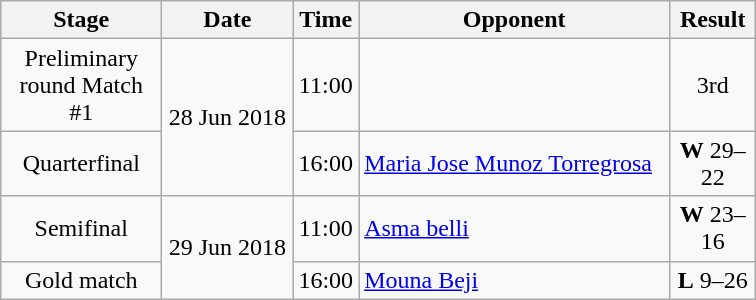<table class=wikitable>
<tr>
<th width=100>Stage</th>
<th width=80>Date</th>
<th width=10>Time</th>
<th width=200>Opponent</th>
<th width=50>Result</th>
</tr>
<tr align=center>
<td>Preliminary round Match #1</td>
<td rowspan=2>28 Jun 2018</td>
<td>11:00</td>
<td></td>
<td>3rd</td>
</tr>
<tr align=center>
<td>Quarterfinal</td>
<td>16:00</td>
<td align=left> <a href='#'>Maria Jose Munoz Torregrosa</a></td>
<td><strong>W</strong> 29–22</td>
</tr>
<tr align=center>
<td>Semifinal</td>
<td rowspan=2>29 Jun 2018</td>
<td>11:00</td>
<td align=left> <a href='#'>Asma belli</a></td>
<td><strong>W</strong> 23–16</td>
</tr>
<tr align=center>
<td>Gold match</td>
<td>16:00</td>
<td align=left> <a href='#'>Mouna Beji</a></td>
<td><strong>L</strong> 9–26</td>
</tr>
</table>
